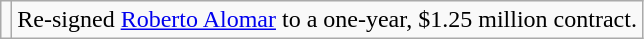<table class="wikitable">
<tr>
<td></td>
<td>Re-signed <a href='#'>Roberto Alomar</a> to a one-year, $1.25 million contract.</td>
</tr>
</table>
